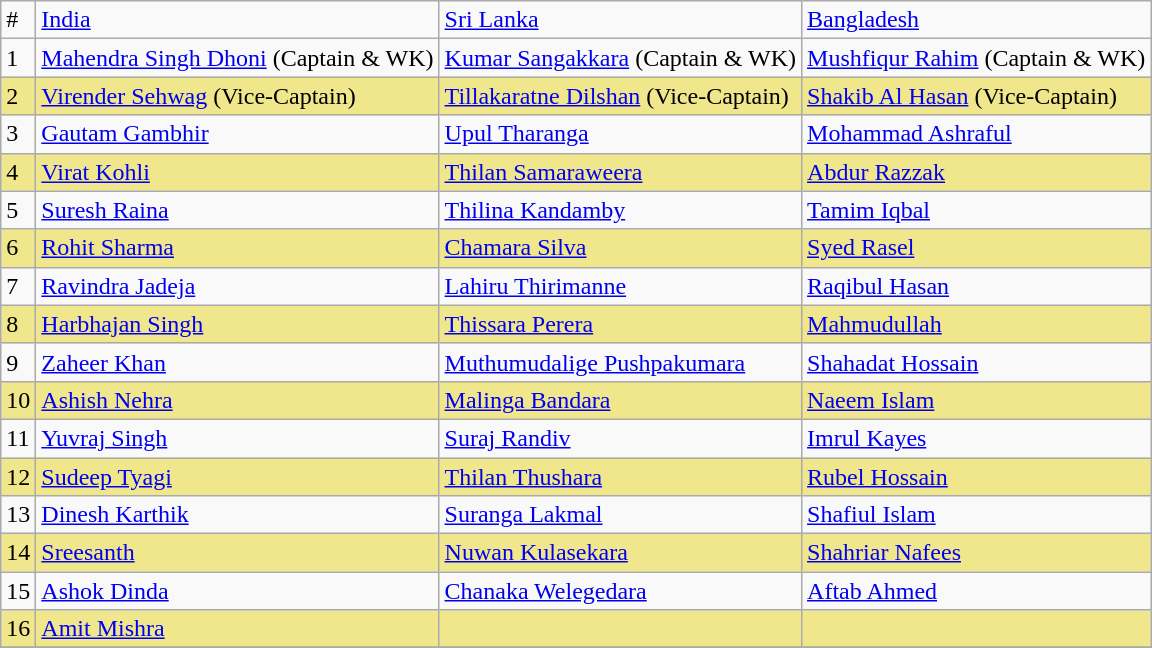<table class="wikitable">
<tr>
<td>#</td>
<td> <a href='#'>India</a></td>
<td> <a href='#'>Sri Lanka</a></td>
<td> <a href='#'>Bangladesh</a></td>
</tr>
<tr>
<td>1</td>
<td><a href='#'>Mahendra Singh Dhoni</a> (Captain & WK)</td>
<td><a href='#'>Kumar Sangakkara</a> (Captain & WK)</td>
<td><a href='#'>Mushfiqur Rahim</a>  (Captain & WK)</td>
</tr>
<tr>
<td style="background-color:#F0E68C">2</td>
<td style="background-color:#F0E68C"><a href='#'>Virender Sehwag</a> (Vice-Captain)</td>
<td style="background-color:#F0E68C"><a href='#'>Tillakaratne Dilshan</a> (Vice-Captain)</td>
<td style="background-color:#F0E68C"><a href='#'>Shakib Al Hasan</a> (Vice-Captain)</td>
</tr>
<tr>
<td>3</td>
<td><a href='#'>Gautam Gambhir</a></td>
<td><a href='#'>Upul Tharanga</a></td>
<td><a href='#'>Mohammad Ashraful</a></td>
</tr>
<tr>
<td style="background-color:#F0E68C">4</td>
<td style="background-color:#F0E68C"><a href='#'>Virat Kohli</a></td>
<td style="background-color:#F0E68C"><a href='#'>Thilan Samaraweera</a></td>
<td style="background-color:#F0E68C"><a href='#'>Abdur Razzak</a></td>
</tr>
<tr>
<td>5</td>
<td><a href='#'>Suresh Raina</a></td>
<td><a href='#'>Thilina Kandamby</a></td>
<td><a href='#'>Tamim Iqbal</a></td>
</tr>
<tr>
<td style="background-color:#F0E68C">6</td>
<td style="background-color:#F0E68C"><a href='#'>Rohit Sharma</a></td>
<td style="background-color:#F0E68C"><a href='#'>Chamara Silva</a></td>
<td style="background-color:#F0E68C"><a href='#'>Syed Rasel</a></td>
</tr>
<tr>
<td>7</td>
<td><a href='#'>Ravindra Jadeja</a></td>
<td><a href='#'>Lahiru Thirimanne</a></td>
<td><a href='#'>Raqibul Hasan</a></td>
</tr>
<tr>
<td style="background-color:#F0E68C">8</td>
<td style="background-color:#F0E68C"><a href='#'>Harbhajan Singh</a></td>
<td style="background-color:#F0E68C"><a href='#'>Thissara Perera</a></td>
<td style="background-color:#F0E68C"><a href='#'>Mahmudullah</a></td>
</tr>
<tr>
<td>9</td>
<td><a href='#'>Zaheer Khan</a></td>
<td><a href='#'>Muthumudalige Pushpakumara</a></td>
<td><a href='#'>Shahadat Hossain</a></td>
</tr>
<tr>
<td style="background-color:#F0E68C">10</td>
<td style="background-color:#F0E68C"><a href='#'>Ashish Nehra</a></td>
<td style="background-color:#F0E68C"><a href='#'>Malinga Bandara</a></td>
<td style="background-color:#F0E68C"><a href='#'>Naeem Islam</a></td>
</tr>
<tr>
<td>11</td>
<td><a href='#'>Yuvraj Singh</a></td>
<td><a href='#'>Suraj Randiv</a></td>
<td><a href='#'>Imrul Kayes</a></td>
</tr>
<tr>
<td style="background-color:#F0E68C">12</td>
<td style="background-color:#F0E68C"><a href='#'>Sudeep Tyagi</a></td>
<td style="background-color:#F0E68C"><a href='#'>Thilan Thushara</a></td>
<td style="background-color:#F0E68C"><a href='#'>Rubel Hossain</a></td>
</tr>
<tr>
<td>13</td>
<td><a href='#'>Dinesh Karthik</a></td>
<td><a href='#'>Suranga Lakmal</a></td>
<td><a href='#'>Shafiul Islam</a></td>
</tr>
<tr>
<td style="background-color:#F0E68C">14</td>
<td style="background-color:#F0E68C"><a href='#'>Sreesanth</a></td>
<td style="background-color:#F0E68C"><a href='#'>Nuwan Kulasekara</a></td>
<td style="background-color:#F0E68C"><a href='#'>Shahriar Nafees</a></td>
</tr>
<tr>
<td>15</td>
<td><a href='#'>Ashok Dinda</a></td>
<td><a href='#'>Chanaka Welegedara</a></td>
<td><a href='#'>Aftab Ahmed</a></td>
</tr>
<tr>
<td style="background-color:#F0E68C">16</td>
<td style="background-color:#F0E68C"><a href='#'>Amit Mishra</a></td>
<td style="background-color:#F0E68C"></td>
<td style="background-color:#F0E68C"></td>
</tr>
<tr>
</tr>
</table>
